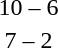<table style="text-align:center">
<tr>
<th width=200></th>
<th width=100></th>
<th width=200></th>
</tr>
<tr>
<td align=right><strong></strong></td>
<td>10 – 6</td>
<td align=left></td>
</tr>
<tr>
<td align=right><strong></strong></td>
<td>7 – 2</td>
<td align=left></td>
</tr>
</table>
